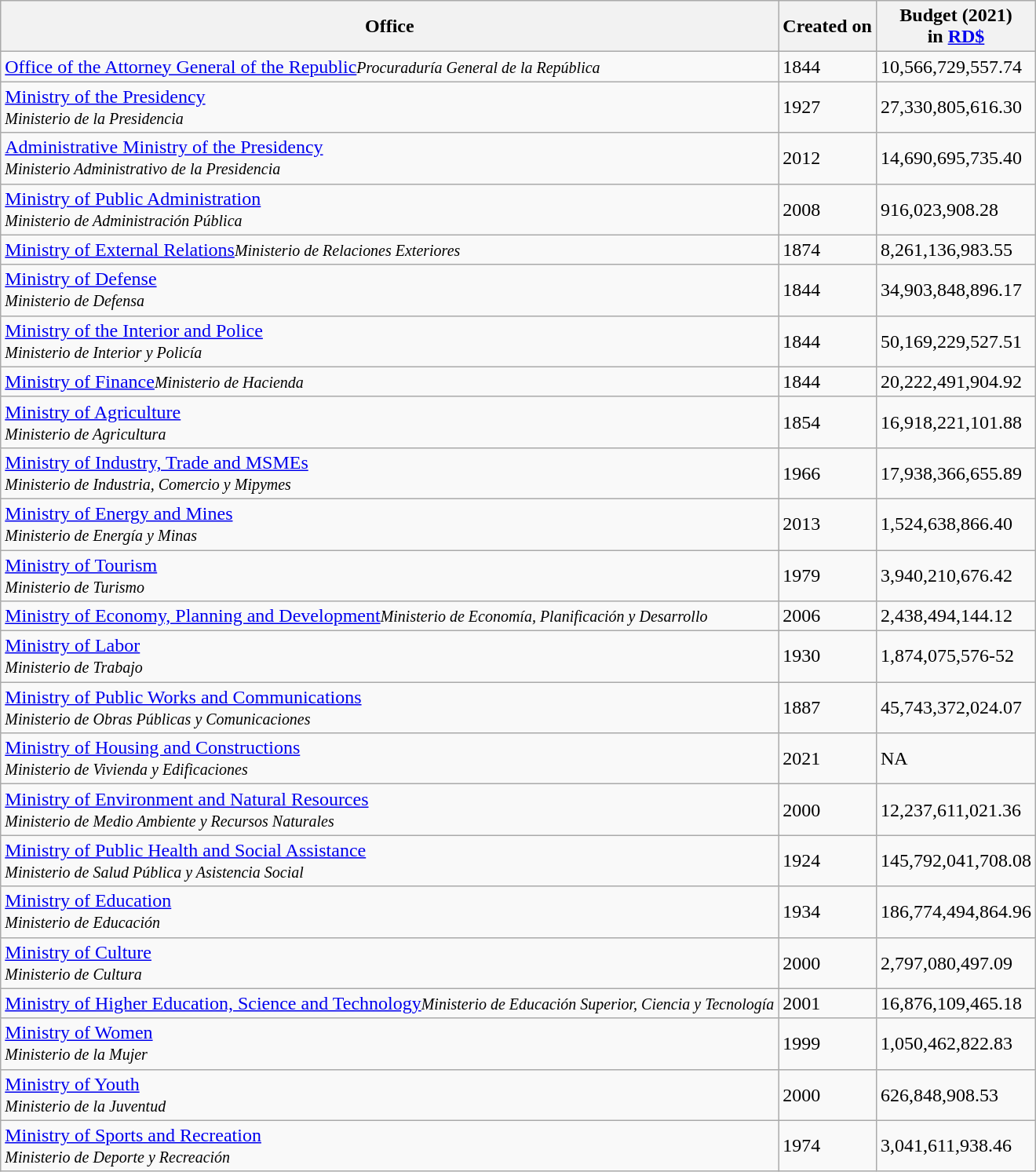<table class="wikitable sortable">
<tr>
<th>Office</th>
<th>Created on</th>
<th>Budget (2021)<br>in <a href='#'>RD$</a></th>
</tr>
<tr>
<td><a href='#'>Office of the Attorney General of the Republic</a><em><small><span>Procuraduría General de la República</span></small></em></td>
<td>1844</td>
<td>10,566,729,557.74</td>
</tr>
<tr>
<td><a href='#'>Ministry of the Presidency</a><br><em><small>Ministerio de la Presidencia</small></em></td>
<td>1927</td>
<td>27,330,805,616.30</td>
</tr>
<tr>
<td><a href='#'>Administrative Ministry of the Presidency</a><br><small><em>Ministerio Administrativo de la Presidencia</em></small></td>
<td>2012</td>
<td>14,690,695,735.40</td>
</tr>
<tr>
<td><a href='#'>Ministry of Public Administration</a><br><small><em>Ministerio de Administración Pública</em></small></td>
<td>2008</td>
<td>916,023,908.28</td>
</tr>
<tr>
<td><a href='#'>Ministry of External Relations</a><small><em>Ministerio de Relaciones Exteriores</em></small></td>
<td>1874</td>
<td>8,261,136,983.55</td>
</tr>
<tr>
<td><a href='#'>Ministry of Defense</a><br><small><em>Ministerio de Defensa</em></small></td>
<td>1844</td>
<td>34,903,848,896.17</td>
</tr>
<tr>
<td><a href='#'>Ministry of the Interior and Police</a><br><small><em>Ministerio de Interior y Policía</em></small></td>
<td>1844</td>
<td>50,169,229,527.51</td>
</tr>
<tr>
<td><a href='#'>Ministry of Finance</a><small><em>Ministerio de Hacienda</em></small></td>
<td>1844</td>
<td>20,222,491,904.92</td>
</tr>
<tr>
<td><a href='#'>Ministry of Agriculture</a><br><em><small>Ministerio de Agricultura</small></em></td>
<td>1854</td>
<td>16,918,221,101.88</td>
</tr>
<tr>
<td><a href='#'>Ministry of Industry, Trade and MSMEs</a><br><em><small>Ministerio de Industria, Comercio y Mipymes</small></em></td>
<td>1966</td>
<td>17,938,366,655.89</td>
</tr>
<tr>
<td><a href='#'>Ministry of Energy and Mines</a><br><em><small>Ministerio de Energía y Minas</small></em></td>
<td>2013</td>
<td>1,524,638,866.40</td>
</tr>
<tr>
<td><a href='#'>Ministry of Tourism</a><br><em><small>Ministerio de Turismo</small></em></td>
<td>1979</td>
<td>3,940,210,676.42</td>
</tr>
<tr>
<td><a href='#'>Ministry of Economy, Planning and Development</a><em><small>Ministerio de Economía, Planificación y Desarrollo</small></em></td>
<td>2006</td>
<td>2,438,494,144.12</td>
</tr>
<tr>
<td><a href='#'>Ministry of Labor</a><br><em><small>Ministerio de Trabajo</small></em></td>
<td>1930</td>
<td>1,874,075,576-52</td>
</tr>
<tr>
<td><a href='#'>Ministry of Public Works and Communications</a><br><em><small>Ministerio de Obras Públicas y Comunicaciones</small></em></td>
<td>1887</td>
<td>45,743,372,024.07</td>
</tr>
<tr>
<td><a href='#'>Ministry of Housing and Constructions</a><br><small><em>Ministerio de Vivienda y Edificaciones</em></small></td>
<td>2021</td>
<td>NA</td>
</tr>
<tr>
<td><a href='#'>Ministry of Environment and Natural Resources</a><br><em><small>Ministerio de Medio Ambiente y Recursos Naturales</small></em></td>
<td>2000</td>
<td>12,237,611,021.36</td>
</tr>
<tr>
<td><a href='#'>Ministry of Public Health and Social Assistance</a><br><em><small>Ministerio de Salud Pública y Asistencia Social</small></em></td>
<td>1924</td>
<td>145,792,041,708.08</td>
</tr>
<tr>
<td><a href='#'>Ministry of Education</a><br><em><small>Ministerio de Educación</small></em></td>
<td>1934</td>
<td>186,774,494,864.96</td>
</tr>
<tr>
<td><a href='#'>Ministry of Culture</a><br><em><small>Ministerio de Cultura</small></em></td>
<td>2000</td>
<td>2,797,080,497.09</td>
</tr>
<tr>
<td><a href='#'>Ministry of Higher Education, Science and Technology</a><em><small>Ministerio de Educación Superior, Ciencia y Tecnología</small></em></td>
<td>2001</td>
<td>16,876,109,465.18</td>
</tr>
<tr>
<td><a href='#'>Ministry of Women</a><br><em><small>Ministerio de la Mujer</small></em></td>
<td>1999</td>
<td>1,050,462,822.83</td>
</tr>
<tr>
<td><a href='#'>Ministry of Youth</a><br><em><small>Ministerio de la Juventud</small></em></td>
<td>2000</td>
<td>626,848,908.53</td>
</tr>
<tr>
<td><a href='#'>Ministry of Sports and Recreation</a><br><em><small>Ministerio de Deporte y Recreación</small></em></td>
<td>1974</td>
<td>3,041,611,938.46</td>
</tr>
</table>
